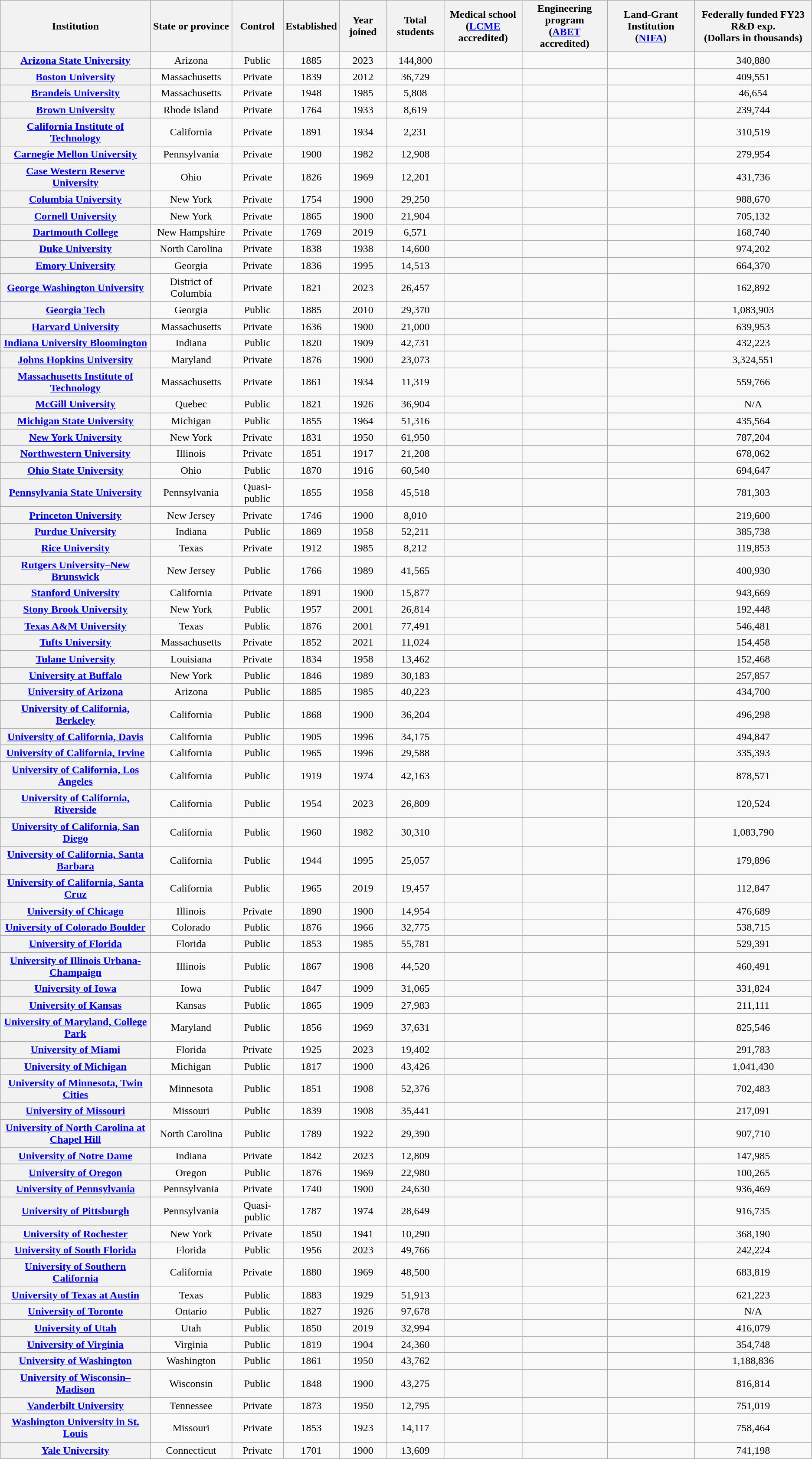<table class="wikitable sortable plainrowheaders" style="text-align:center">
<tr>
<th scope="col" align="left" bgcolour="f0f6fa"><span>Institution</span></th>
<th scope="col">State or province</th>
<th scope="col">Control</th>
<th scope="col">Established</th>
<th scope="col">Year joined</th>
<th scope="col">Total students</th>
<th scope="col">Medical school<br>(<a href='#'>LCME</a> accredited)</th>
<th scope="col">Engineering program<br>(<a href='#'>ABET</a> accredited)</th>
<th scope="col">Land-Grant Institution<br>(<a href='#'>NIFA</a>)</th>
<th>Federally funded FY23 R&D exp.<br>(Dollars in thousands)</th>
</tr>
<tr>
<th scope="row"><a href='#'>Arizona State University</a></th>
<td>Arizona</td>
<td>Public</td>
<td>1885</td>
<td>2023</td>
<td>144,800</td>
<td></td>
<td></td>
<td></td>
<td>340,880</td>
</tr>
<tr>
<th scope="row"><a href='#'>Boston University</a></th>
<td>Massachusetts</td>
<td>Private</td>
<td>1839</td>
<td>2012</td>
<td>36,729</td>
<td></td>
<td></td>
<td></td>
<td>409,551</td>
</tr>
<tr>
<th scope="row"><a href='#'>Brandeis University</a></th>
<td>Massachusetts</td>
<td>Private</td>
<td>1948</td>
<td>1985</td>
<td>5,808</td>
<td></td>
<td></td>
<td></td>
<td>46,654</td>
</tr>
<tr>
<th scope="row"><a href='#'>Brown University</a></th>
<td>Rhode Island</td>
<td>Private</td>
<td>1764</td>
<td>1933</td>
<td>8,619</td>
<td></td>
<td></td>
<td></td>
<td>239,744</td>
</tr>
<tr>
<th scope="row"><a href='#'>California Institute of Technology</a></th>
<td>California</td>
<td>Private</td>
<td>1891</td>
<td>1934</td>
<td>2,231</td>
<td></td>
<td></td>
<td></td>
<td>310,519</td>
</tr>
<tr>
<th scope="row"><a href='#'>Carnegie Mellon University</a></th>
<td>Pennsylvania</td>
<td>Private</td>
<td>1900</td>
<td>1982</td>
<td>12,908</td>
<td></td>
<td></td>
<td></td>
<td>279,954</td>
</tr>
<tr>
<th scope="row"><a href='#'>Case Western Reserve University</a></th>
<td>Ohio</td>
<td>Private</td>
<td>1826</td>
<td>1969</td>
<td>12,201</td>
<td></td>
<td></td>
<td></td>
<td>431,736</td>
</tr>
<tr>
<th scope="row"><a href='#'>Columbia University</a></th>
<td>New York</td>
<td>Private</td>
<td>1754</td>
<td>1900</td>
<td>29,250</td>
<td></td>
<td></td>
<td></td>
<td>988,670</td>
</tr>
<tr>
<th scope="row"><a href='#'>Cornell University</a></th>
<td>New York</td>
<td>Private</td>
<td>1865</td>
<td>1900</td>
<td>21,904</td>
<td></td>
<td></td>
<td></td>
<td>705,132</td>
</tr>
<tr>
<th scope="row"><a href='#'>Dartmouth College</a></th>
<td>New Hampshire</td>
<td>Private</td>
<td>1769</td>
<td>2019</td>
<td>6,571</td>
<td></td>
<td></td>
<td></td>
<td>168,740</td>
</tr>
<tr>
<th scope="row"><a href='#'>Duke University</a></th>
<td>North Carolina</td>
<td>Private</td>
<td>1838</td>
<td>1938</td>
<td>14,600</td>
<td></td>
<td></td>
<td></td>
<td>974,202</td>
</tr>
<tr>
<th scope="row"><a href='#'>Emory University</a></th>
<td>Georgia</td>
<td>Private</td>
<td>1836</td>
<td>1995</td>
<td>14,513</td>
<td></td>
<td></td>
<td></td>
<td>664,370</td>
</tr>
<tr>
<th scope="row"><a href='#'>George Washington University</a></th>
<td>District of Columbia</td>
<td>Private</td>
<td>1821</td>
<td>2023</td>
<td>26,457</td>
<td></td>
<td></td>
<td></td>
<td>162,892</td>
</tr>
<tr>
<th scope="row"><a href='#'>Georgia Tech</a></th>
<td>Georgia</td>
<td>Public</td>
<td>1885</td>
<td>2010</td>
<td>29,370</td>
<td></td>
<td></td>
<td></td>
<td>1,083,903</td>
</tr>
<tr>
<th scope="row"><a href='#'>Harvard University</a></th>
<td>Massachusetts</td>
<td>Private</td>
<td>1636</td>
<td>1900</td>
<td>21,000</td>
<td></td>
<td></td>
<td></td>
<td>639,953</td>
</tr>
<tr>
<th scope="row"><a href='#'>Indiana University Bloomington</a></th>
<td>Indiana</td>
<td>Public</td>
<td>1820</td>
<td>1909</td>
<td>42,731</td>
<td></td>
<td></td>
<td></td>
<td>432,223</td>
</tr>
<tr>
<th scope="row"><a href='#'>Johns Hopkins University</a></th>
<td>Maryland</td>
<td>Private</td>
<td>1876</td>
<td>1900</td>
<td>23,073</td>
<td></td>
<td></td>
<td></td>
<td>3,324,551</td>
</tr>
<tr>
<th scope="row"><a href='#'>Massachusetts Institute of Technology</a></th>
<td>Massachusetts</td>
<td>Private</td>
<td>1861</td>
<td>1934</td>
<td>11,319</td>
<td></td>
<td></td>
<td></td>
<td>559,766</td>
</tr>
<tr>
<th scope="row"><a href='#'>McGill University</a></th>
<td>Quebec</td>
<td>Public</td>
<td>1821</td>
<td>1926</td>
<td>36,904</td>
<td></td>
<td></td>
<td></td>
<td>N/A</td>
</tr>
<tr>
<th scope="row"><a href='#'>Michigan State University</a></th>
<td>Michigan</td>
<td>Public</td>
<td>1855</td>
<td>1964</td>
<td>51,316</td>
<td></td>
<td></td>
<td></td>
<td>435,564</td>
</tr>
<tr>
<th scope="row"><a href='#'>New York University</a></th>
<td>New York</td>
<td>Private</td>
<td>1831</td>
<td>1950</td>
<td>61,950</td>
<td></td>
<td></td>
<td></td>
<td>787,204</td>
</tr>
<tr>
<th scope="row"><a href='#'>Northwestern University</a></th>
<td>Illinois</td>
<td>Private</td>
<td>1851</td>
<td>1917</td>
<td>21,208</td>
<td></td>
<td></td>
<td></td>
<td>678,062</td>
</tr>
<tr>
<th scope="row"><a href='#'>Ohio State University</a></th>
<td>Ohio</td>
<td>Public</td>
<td>1870</td>
<td>1916</td>
<td>60,540</td>
<td></td>
<td></td>
<td></td>
<td>694,647</td>
</tr>
<tr>
<th scope="row"><a href='#'>Pennsylvania State University</a></th>
<td>Pennsylvania</td>
<td>Quasi-public</td>
<td>1855</td>
<td>1958</td>
<td>45,518</td>
<td></td>
<td></td>
<td></td>
<td>781,303</td>
</tr>
<tr>
<th scope="row"><a href='#'>Princeton University</a></th>
<td>New Jersey</td>
<td>Private</td>
<td>1746</td>
<td>1900</td>
<td>8,010</td>
<td></td>
<td></td>
<td></td>
<td>219,600</td>
</tr>
<tr>
<th scope="row"><a href='#'>Purdue University</a></th>
<td>Indiana</td>
<td>Public</td>
<td>1869</td>
<td>1958</td>
<td>52,211</td>
<td></td>
<td></td>
<td></td>
<td>385,738</td>
</tr>
<tr>
<th scope="row"><a href='#'>Rice University</a></th>
<td>Texas</td>
<td>Private</td>
<td>1912</td>
<td>1985</td>
<td>8,212</td>
<td></td>
<td></td>
<td></td>
<td>119,853</td>
</tr>
<tr>
<th scope="row"><a href='#'>Rutgers University–New Brunswick</a></th>
<td>New Jersey</td>
<td>Public</td>
<td>1766</td>
<td>1989</td>
<td>41,565</td>
<td></td>
<td></td>
<td></td>
<td>400,930</td>
</tr>
<tr>
<th scope="row"><a href='#'>Stanford University</a></th>
<td>California</td>
<td>Private</td>
<td>1891</td>
<td>1900</td>
<td>15,877</td>
<td></td>
<td></td>
<td></td>
<td>943,669</td>
</tr>
<tr>
<th scope="row"><a href='#'>Stony Brook University</a></th>
<td>New York</td>
<td>Public</td>
<td>1957</td>
<td>2001</td>
<td>26,814</td>
<td></td>
<td></td>
<td></td>
<td>192,448</td>
</tr>
<tr>
<th scope="row"><a href='#'>Texas A&M University</a></th>
<td>Texas</td>
<td>Public</td>
<td>1876</td>
<td>2001</td>
<td>77,491</td>
<td></td>
<td></td>
<td></td>
<td>546,481</td>
</tr>
<tr>
<th scope="row"><a href='#'>Tufts University</a></th>
<td>Massachusetts</td>
<td>Private</td>
<td>1852</td>
<td>2021</td>
<td>11,024</td>
<td></td>
<td></td>
<td></td>
<td>154,458</td>
</tr>
<tr>
<th scope="row"><a href='#'>Tulane University</a></th>
<td>Louisiana</td>
<td>Private</td>
<td>1834</td>
<td>1958</td>
<td>13,462</td>
<td></td>
<td></td>
<td></td>
<td>152,468</td>
</tr>
<tr>
<th scope="row"><a href='#'>University at Buffalo</a></th>
<td>New York</td>
<td>Public</td>
<td>1846</td>
<td>1989</td>
<td>30,183</td>
<td></td>
<td></td>
<td></td>
<td>257,857</td>
</tr>
<tr>
<th scope="row"><a href='#'>University of Arizona</a></th>
<td>Arizona</td>
<td>Public</td>
<td>1885</td>
<td>1985</td>
<td>40,223</td>
<td></td>
<td></td>
<td></td>
<td>434,700</td>
</tr>
<tr>
<th scope="row"><a href='#'>University of California, Berkeley</a></th>
<td>California</td>
<td>Public</td>
<td>1868</td>
<td>1900</td>
<td>36,204</td>
<td></td>
<td></td>
<td></td>
<td>496,298</td>
</tr>
<tr>
<th scope="row"><a href='#'>University of California, Davis</a></th>
<td>California</td>
<td>Public</td>
<td>1905</td>
<td>1996</td>
<td>34,175</td>
<td></td>
<td></td>
<td></td>
<td>494,847</td>
</tr>
<tr>
<th scope="row"><a href='#'>University of California, Irvine</a></th>
<td>California</td>
<td>Public</td>
<td>1965</td>
<td>1996</td>
<td>29,588</td>
<td></td>
<td></td>
<td></td>
<td>335,393</td>
</tr>
<tr>
<th scope="row"><a href='#'>University of California, Los Angeles</a></th>
<td>California</td>
<td>Public</td>
<td>1919</td>
<td>1974</td>
<td>42,163</td>
<td></td>
<td></td>
<td></td>
<td>878,571</td>
</tr>
<tr>
<th scope="row"><a href='#'>University of California, Riverside</a></th>
<td>California</td>
<td>Public</td>
<td>1954</td>
<td>2023</td>
<td>26,809</td>
<td></td>
<td></td>
<td></td>
<td>120,524</td>
</tr>
<tr>
<th scope="row"><a href='#'>University of California, San Diego</a></th>
<td>California</td>
<td>Public</td>
<td>1960</td>
<td>1982</td>
<td>30,310</td>
<td></td>
<td></td>
<td></td>
<td>1,083,790</td>
</tr>
<tr>
<th scope="row"><a href='#'>University of California, Santa Barbara</a></th>
<td>California</td>
<td>Public</td>
<td>1944</td>
<td>1995</td>
<td>25,057</td>
<td></td>
<td></td>
<td></td>
<td>179,896</td>
</tr>
<tr>
<th scope="row"><a href='#'>University of California, Santa Cruz</a></th>
<td>California</td>
<td>Public</td>
<td>1965</td>
<td>2019</td>
<td>19,457</td>
<td></td>
<td></td>
<td></td>
<td>112,847</td>
</tr>
<tr>
<th scope="row"><a href='#'>University of Chicago</a></th>
<td>Illinois</td>
<td>Private</td>
<td>1890</td>
<td>1900</td>
<td>14,954</td>
<td></td>
<td></td>
<td></td>
<td>476,689</td>
</tr>
<tr>
<th scope="row"><a href='#'>University of Colorado Boulder</a></th>
<td>Colorado</td>
<td>Public</td>
<td>1876</td>
<td>1966</td>
<td>32,775</td>
<td></td>
<td></td>
<td></td>
<td>538,715</td>
</tr>
<tr>
<th scope="row"><a href='#'>University of Florida</a></th>
<td>Florida</td>
<td>Public</td>
<td>1853</td>
<td>1985</td>
<td>55,781</td>
<td></td>
<td></td>
<td></td>
<td>529,391</td>
</tr>
<tr>
<th scope="row"><a href='#'>University of Illinois Urbana-Champaign</a></th>
<td>Illinois</td>
<td>Public</td>
<td>1867</td>
<td>1908</td>
<td>44,520</td>
<td></td>
<td></td>
<td></td>
<td>460,491</td>
</tr>
<tr>
<th scope="row"><a href='#'>University of Iowa</a></th>
<td>Iowa</td>
<td>Public</td>
<td>1847</td>
<td>1909</td>
<td>31,065</td>
<td></td>
<td></td>
<td></td>
<td>331,824</td>
</tr>
<tr>
<th scope="row"><a href='#'>University of Kansas</a></th>
<td>Kansas</td>
<td>Public</td>
<td>1865</td>
<td>1909</td>
<td>27,983</td>
<td></td>
<td></td>
<td></td>
<td>211,111</td>
</tr>
<tr>
<th scope="row"><a href='#'>University of Maryland, College Park</a></th>
<td>Maryland</td>
<td>Public</td>
<td>1856</td>
<td>1969</td>
<td>37,631</td>
<td></td>
<td></td>
<td></td>
<td>825,546</td>
</tr>
<tr>
<th scope="row"><a href='#'>University of Miami</a></th>
<td>Florida</td>
<td>Private</td>
<td>1925</td>
<td>2023</td>
<td>19,402</td>
<td></td>
<td></td>
<td></td>
<td>291,783</td>
</tr>
<tr>
<th scope="row"><a href='#'>University of Michigan</a></th>
<td>Michigan</td>
<td>Public</td>
<td>1817</td>
<td>1900</td>
<td>43,426</td>
<td></td>
<td></td>
<td></td>
<td>1,041,430</td>
</tr>
<tr>
<th scope="row"><a href='#'>University of Minnesota, Twin Cities</a></th>
<td>Minnesota</td>
<td>Public</td>
<td>1851</td>
<td>1908</td>
<td>52,376</td>
<td></td>
<td></td>
<td></td>
<td>702,483</td>
</tr>
<tr>
<th scope="row"><a href='#'>University of Missouri</a></th>
<td>Missouri</td>
<td>Public</td>
<td>1839</td>
<td>1908</td>
<td>35,441</td>
<td></td>
<td></td>
<td></td>
<td>217,091</td>
</tr>
<tr>
<th scope="row"><a href='#'>University of North Carolina at Chapel Hill</a></th>
<td>North Carolina</td>
<td>Public</td>
<td>1789</td>
<td>1922</td>
<td>29,390</td>
<td></td>
<td></td>
<td></td>
<td>907,710</td>
</tr>
<tr>
<th scope="row"><a href='#'>University of Notre Dame</a></th>
<td>Indiana</td>
<td>Private</td>
<td>1842</td>
<td>2023</td>
<td>12,809</td>
<td></td>
<td></td>
<td></td>
<td>147,985</td>
</tr>
<tr>
<th scope="row"><a href='#'>University of Oregon</a></th>
<td>Oregon</td>
<td>Public</td>
<td>1876</td>
<td>1969</td>
<td>22,980</td>
<td></td>
<td></td>
<td></td>
<td>100,265</td>
</tr>
<tr>
<th scope="row"><a href='#'>University of Pennsylvania</a></th>
<td>Pennsylvania</td>
<td>Private</td>
<td>1740</td>
<td>1900</td>
<td>24,630</td>
<td></td>
<td></td>
<td></td>
<td>936,469</td>
</tr>
<tr>
<th scope="row"><a href='#'>University of Pittsburgh</a></th>
<td>Pennsylvania</td>
<td>Quasi-public</td>
<td>1787</td>
<td>1974</td>
<td>28,649</td>
<td></td>
<td></td>
<td></td>
<td>916,735</td>
</tr>
<tr>
<th scope="row"><a href='#'>University of Rochester</a></th>
<td>New York</td>
<td>Private</td>
<td>1850</td>
<td>1941</td>
<td>10,290</td>
<td></td>
<td></td>
<td></td>
<td>368,190</td>
</tr>
<tr>
<th scope="row"><a href='#'>University of South Florida</a></th>
<td>Florida</td>
<td>Public</td>
<td>1956</td>
<td>2023</td>
<td>49,766</td>
<td></td>
<td></td>
<td></td>
<td>242,224</td>
</tr>
<tr>
<th scope="row"><a href='#'>University of Southern California</a></th>
<td>California</td>
<td>Private</td>
<td>1880</td>
<td>1969</td>
<td>48,500</td>
<td></td>
<td></td>
<td></td>
<td>683,819</td>
</tr>
<tr>
<th scope="row"><a href='#'>University of Texas at Austin</a></th>
<td>Texas</td>
<td>Public</td>
<td>1883</td>
<td>1929</td>
<td>51,913</td>
<td></td>
<td></td>
<td></td>
<td>621,223</td>
</tr>
<tr>
<th scope="row"><a href='#'>University of Toronto</a></th>
<td>Ontario</td>
<td>Public</td>
<td>1827</td>
<td>1926</td>
<td>97,678</td>
<td></td>
<td></td>
<td></td>
<td>N/A</td>
</tr>
<tr>
<th scope="row"><a href='#'>University of Utah</a></th>
<td>Utah</td>
<td>Public</td>
<td>1850</td>
<td>2019</td>
<td>32,994</td>
<td></td>
<td></td>
<td></td>
<td>416,079</td>
</tr>
<tr>
<th scope="row"><a href='#'>University of Virginia</a></th>
<td>Virginia</td>
<td>Public</td>
<td>1819</td>
<td>1904</td>
<td>24,360</td>
<td></td>
<td></td>
<td></td>
<td>354,748</td>
</tr>
<tr>
<th scope="row"><a href='#'>University of Washington</a></th>
<td>Washington</td>
<td>Public</td>
<td>1861</td>
<td>1950</td>
<td>43,762</td>
<td></td>
<td></td>
<td></td>
<td>1,188,836</td>
</tr>
<tr>
<th scope="row"><a href='#'>University of Wisconsin–Madison</a></th>
<td>Wisconsin</td>
<td>Public</td>
<td>1848</td>
<td>1900</td>
<td>43,275</td>
<td></td>
<td></td>
<td></td>
<td>816,814</td>
</tr>
<tr>
<th scope="row"><a href='#'>Vanderbilt University</a></th>
<td>Tennessee</td>
<td>Private</td>
<td>1873</td>
<td>1950</td>
<td>12,795</td>
<td></td>
<td></td>
<td></td>
<td>751,019</td>
</tr>
<tr>
<th scope="row"><a href='#'>Washington University in St. Louis</a></th>
<td>Missouri</td>
<td>Private</td>
<td>1853</td>
<td>1923</td>
<td>14,117</td>
<td></td>
<td></td>
<td></td>
<td>758,464</td>
</tr>
<tr>
<th scope="row"><a href='#'>Yale University</a></th>
<td>Connecticut</td>
<td>Private</td>
<td>1701</td>
<td>1900</td>
<td>13,609</td>
<td></td>
<td></td>
<td></td>
<td>741,198</td>
</tr>
</table>
